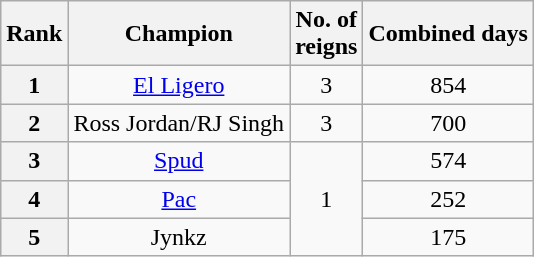<table class="wikitable sortable" style="text-align: center">
<tr>
<th>Rank</th>
<th>Champion</th>
<th>No. of<br>reigns</th>
<th>Combined days</th>
</tr>
<tr>
<th>1</th>
<td><a href='#'>El Ligero</a></td>
<td>3</td>
<td>854</td>
</tr>
<tr>
<th>2</th>
<td>Ross Jordan/RJ Singh</td>
<td>3</td>
<td>700</td>
</tr>
<tr>
<th>3</th>
<td><a href='#'>Spud</a></td>
<td rowspan=3>1</td>
<td>574</td>
</tr>
<tr>
<th>4</th>
<td><a href='#'>Pac</a></td>
<td>252</td>
</tr>
<tr>
<th>5</th>
<td>Jynkz</td>
<td>175</td>
</tr>
</table>
